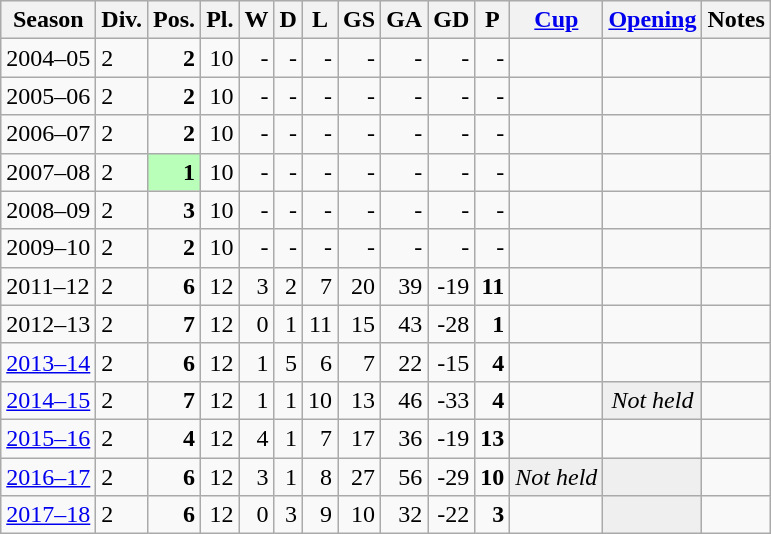<table class="wikitable">
<tr style="background:#efefef;">
<th>Season</th>
<th>Div.</th>
<th>Pos.</th>
<th>Pl.</th>
<th>W</th>
<th>D</th>
<th>L</th>
<th>GS</th>
<th>GA</th>
<th>GD</th>
<th>P</th>
<th><a href='#'>Cup</a></th>
<th><a href='#'>Opening</a></th>
<th>Notes</th>
</tr>
<tr>
<td>2004–05</td>
<td>2</td>
<td align=right><strong>2</strong></td>
<td align=right>10</td>
<td align=right>-</td>
<td align=right>-</td>
<td align=right>-</td>
<td align=right>-</td>
<td align=right>-</td>
<td align=right>-</td>
<td align=right>-</td>
<td></td>
<td></td>
<td></td>
</tr>
<tr>
<td>2005–06</td>
<td>2</td>
<td align=right><strong>2</strong></td>
<td align=right>10</td>
<td align=right>-</td>
<td align=right>-</td>
<td align=right>-</td>
<td align=right>-</td>
<td align=right>-</td>
<td align=right>-</td>
<td align=right>-</td>
<td></td>
<td></td>
<td></td>
</tr>
<tr>
<td>2006–07</td>
<td>2</td>
<td align=right><strong>2</strong></td>
<td align=right>10</td>
<td align=right>-</td>
<td align=right>-</td>
<td align=right>-</td>
<td align=right>-</td>
<td align=right>-</td>
<td align=right>-</td>
<td align=right>-</td>
<td></td>
<td></td>
<td></td>
</tr>
<tr>
<td>2007–08</td>
<td>2</td>
<td align=right bgcolor=#B9FFB9><strong>1</strong></td>
<td align=right>10</td>
<td align=right>-</td>
<td align=right>-</td>
<td align=right>-</td>
<td align=right>-</td>
<td align=right>-</td>
<td align=right>-</td>
<td align=right>-</td>
<td></td>
<td></td>
<td></td>
</tr>
<tr>
<td>2008–09</td>
<td>2</td>
<td align=right><strong>3</strong></td>
<td align=right>10</td>
<td align=right>-</td>
<td align=right>-</td>
<td align=right>-</td>
<td align=right>-</td>
<td align=right>-</td>
<td align=right>-</td>
<td align=right>-</td>
<td></td>
<td></td>
<td></td>
</tr>
<tr>
<td>2009–10</td>
<td>2</td>
<td align=right><strong>2</strong></td>
<td align=right>10</td>
<td align=right>-</td>
<td align=right>-</td>
<td align=right>-</td>
<td align=right>-</td>
<td align=right>-</td>
<td align=right>-</td>
<td align=right>-</td>
<td></td>
<td></td>
<td></td>
</tr>
<tr>
<td>2011–12</td>
<td>2</td>
<td align=right><strong>6</strong></td>
<td align=right>12</td>
<td align=right>3</td>
<td align=right>2</td>
<td align=right>7</td>
<td align=right>20</td>
<td align=right>39</td>
<td align=right>-19</td>
<td align=right><strong>11</strong></td>
<td></td>
<td></td>
<td></td>
</tr>
<tr>
<td>2012–13</td>
<td>2</td>
<td align=right><strong>7</strong></td>
<td align=right>12</td>
<td align=right>0</td>
<td align=right>1</td>
<td align=right>11</td>
<td align=right>15</td>
<td align=right>43</td>
<td align=right>-28</td>
<td align=right><strong>1</strong></td>
<td></td>
<td></td>
<td></td>
</tr>
<tr>
<td><a href='#'>2013–14</a></td>
<td>2</td>
<td align=right><strong>6</strong></td>
<td align=right>12</td>
<td align=right>1</td>
<td align=right>5</td>
<td align=right>6</td>
<td align=right>7</td>
<td align=right>22</td>
<td align=right>-15</td>
<td align=right><strong>4</strong></td>
<td></td>
<td></td>
<td></td>
</tr>
<tr>
<td><a href='#'>2014–15</a></td>
<td>2</td>
<td align=right><strong>7</strong></td>
<td align=right>12</td>
<td align=right>1</td>
<td align=right>1</td>
<td align=right>10</td>
<td align=right>13</td>
<td align=right>46</td>
<td align=right>-33</td>
<td align=right><strong>4</strong></td>
<td></td>
<td bgcolor=#EFEFEF align=center><em>Not held</em></td>
<td></td>
</tr>
<tr>
<td><a href='#'>2015–16</a></td>
<td>2</td>
<td align=right><strong>4</strong></td>
<td align=right>12</td>
<td align=right>4</td>
<td align=right>1</td>
<td align=right>7</td>
<td align=right>17</td>
<td align=right>36</td>
<td align=right>-19</td>
<td align=right><strong>13</strong></td>
<td></td>
<td></td>
<td></td>
</tr>
<tr>
<td><a href='#'>2016–17</a></td>
<td>2</td>
<td align=right><strong>6</strong></td>
<td align=right>12</td>
<td align=right>3</td>
<td align=right>1</td>
<td align=right>8</td>
<td align=right>27</td>
<td align=right>56</td>
<td align=right>-29</td>
<td align=right><strong>10</strong></td>
<td bgcolor=EFEFEF><em>Not held</em></td>
<td bgcolor=EFEFEF></td>
<td></td>
</tr>
<tr>
<td><a href='#'>2017–18</a></td>
<td>2</td>
<td align=right><strong>6</strong></td>
<td align=right>12</td>
<td align=right>0</td>
<td align=right>3</td>
<td align=right>9</td>
<td align=right>10</td>
<td align=right>32</td>
<td align=right>-22</td>
<td align=right><strong>3</strong></td>
<td></td>
<td bgcolor=EFEFEF></td>
<td></td>
</tr>
</table>
